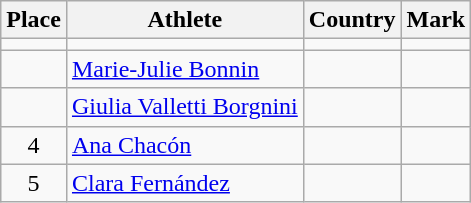<table class="wikitable">
<tr>
<th>Place</th>
<th>Athlete</th>
<th>Country</th>
<th>Mark</th>
</tr>
<tr>
<td align=center></td>
<td></td>
<td></td>
<td></td>
</tr>
<tr>
<td align=center></td>
<td><a href='#'>Marie-Julie Bonnin</a></td>
<td></td>
<td></td>
</tr>
<tr>
<td align=center></td>
<td><a href='#'>Giulia Valletti Borgnini</a></td>
<td></td>
<td></td>
</tr>
<tr>
<td align=center>4</td>
<td><a href='#'>Ana Chacón</a></td>
<td></td>
<td></td>
</tr>
<tr>
<td align=center>5</td>
<td><a href='#'>Clara Fernández</a></td>
<td></td>
<td></td>
</tr>
</table>
